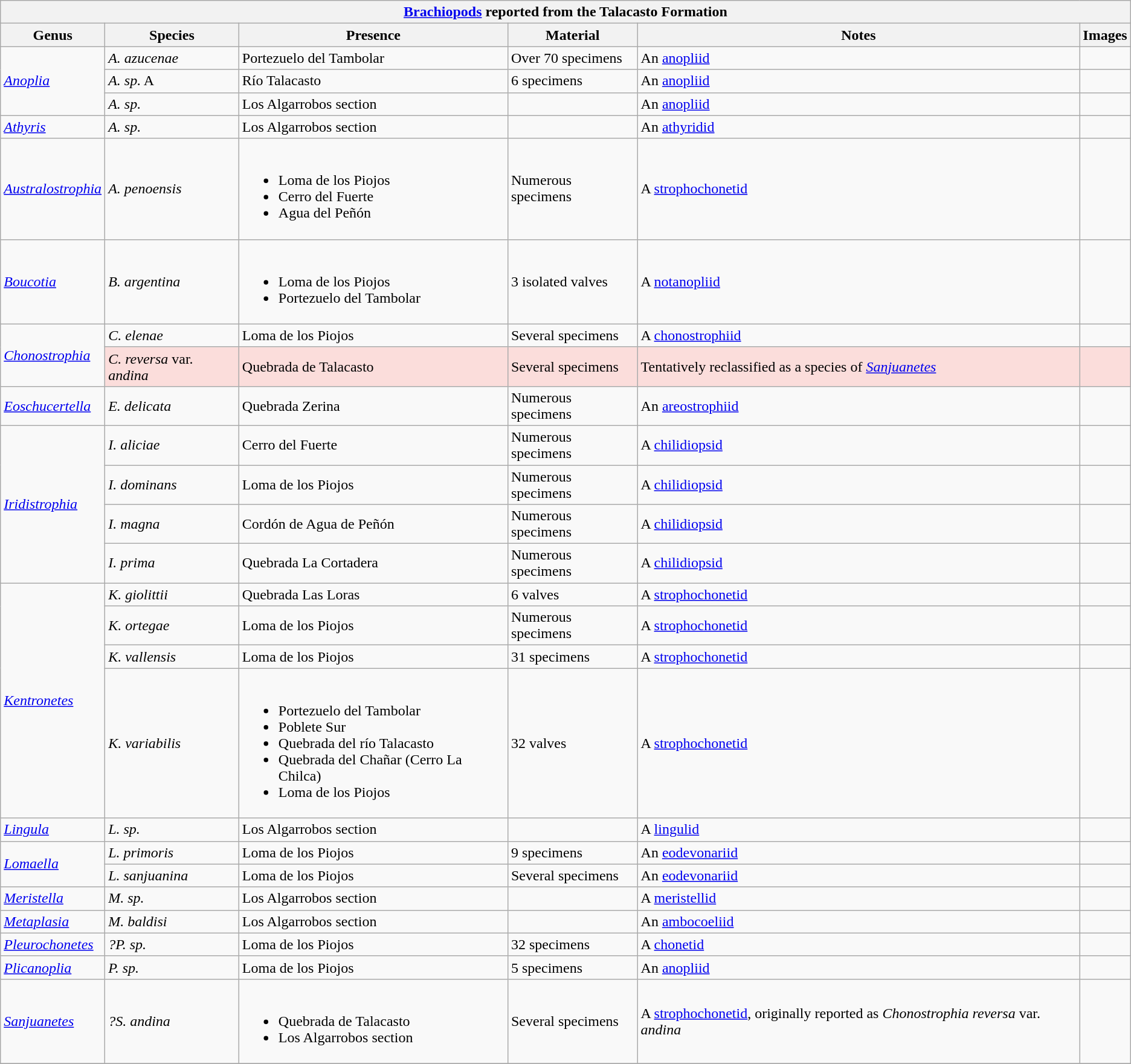<table class="wikitable" align="center">
<tr>
<th colspan="6" align="center"><strong><a href='#'>Brachiopods</a> reported from the Talacasto Formation</strong></th>
</tr>
<tr>
<th>Genus</th>
<th>Species</th>
<th>Presence</th>
<th><strong>Material</strong></th>
<th>Notes</th>
<th>Images</th>
</tr>
<tr>
<td rowspan="3"><em><a href='#'>Anoplia</a></em></td>
<td><em>A. azucenae</em></td>
<td>Portezuelo del Tambolar</td>
<td>Over 70 specimens</td>
<td>An <a href='#'>anopliid</a></td>
<td></td>
</tr>
<tr>
<td><em>A. sp.</em> A</td>
<td>Río Talacasto</td>
<td>6 specimens</td>
<td>An <a href='#'>anopliid</a></td>
<td></td>
</tr>
<tr>
<td><em>A. sp.</em></td>
<td>Los Algarrobos section</td>
<td></td>
<td>An <a href='#'>anopliid</a></td>
<td></td>
</tr>
<tr>
<td><em><a href='#'>Athyris</a></em></td>
<td><em>A. sp.</em></td>
<td>Los Algarrobos section</td>
<td></td>
<td>An <a href='#'>athyridid</a></td>
<td></td>
</tr>
<tr>
<td><em><a href='#'>Australostrophia</a></em></td>
<td><em>A. penoensis</em></td>
<td><br><ul><li>Loma de los Piojos</li><li>Cerro del Fuerte</li><li>Agua del Peñón</li></ul></td>
<td>Numerous specimens</td>
<td>A <a href='#'>strophochonetid</a></td>
<td></td>
</tr>
<tr>
<td><em><a href='#'>Boucotia</a></em></td>
<td><em>B. argentina</em></td>
<td><br><ul><li>Loma de los Piojos</li><li>Portezuelo del Tambolar</li></ul></td>
<td>3 isolated valves</td>
<td>A <a href='#'>notanopliid</a></td>
<td></td>
</tr>
<tr>
<td rowspan="2"><em><a href='#'>Chonostrophia</a></em></td>
<td><em>C. elenae</em></td>
<td>Loma de los Piojos</td>
<td>Several specimens</td>
<td>A <a href='#'>chonostrophiid</a></td>
<td></td>
</tr>
<tr>
<td style="background:#fbdddb;"><em>C. reversa</em> var. <em>andina</em></td>
<td style="background:#fbdddb;">Quebrada de Talacasto</td>
<td style="background:#fbdddb;">Several specimens</td>
<td style="background:#fbdddb;">Tentatively reclassified as a species of <em><a href='#'>Sanjuanetes</a></em></td>
<td style="background:#fbdddb;"></td>
</tr>
<tr>
<td><em><a href='#'>Eoschucertella</a></em></td>
<td><em>E. delicata</em></td>
<td>Quebrada Zerina</td>
<td>Numerous specimens</td>
<td>An <a href='#'>areostrophiid</a></td>
<td></td>
</tr>
<tr>
<td rowspan="4"><em><a href='#'>Iridistrophia</a></em></td>
<td><em>I. aliciae</em></td>
<td>Cerro del Fuerte</td>
<td>Numerous specimens</td>
<td>A <a href='#'>chilidiopsid</a></td>
<td></td>
</tr>
<tr>
<td><em>I. dominans</em></td>
<td>Loma de los Piojos</td>
<td>Numerous specimens</td>
<td>A <a href='#'>chilidiopsid</a></td>
<td></td>
</tr>
<tr>
<td><em>I. magna</em></td>
<td>Cordón de Agua de Peñón</td>
<td>Numerous specimens</td>
<td>A <a href='#'>chilidiopsid</a></td>
<td></td>
</tr>
<tr>
<td><em>I. prima</em></td>
<td>Quebrada La Cortadera</td>
<td>Numerous specimens</td>
<td>A <a href='#'>chilidiopsid</a></td>
<td></td>
</tr>
<tr>
<td rowspan="4"><em><a href='#'>Kentronetes</a></em></td>
<td><em>K. giolittii</em></td>
<td>Quebrada Las Loras</td>
<td>6 valves</td>
<td>A <a href='#'>strophochonetid</a></td>
<td></td>
</tr>
<tr>
<td><em>K. ortegae</em></td>
<td>Loma de los Piojos</td>
<td>Numerous specimens</td>
<td>A <a href='#'>strophochonetid</a></td>
<td></td>
</tr>
<tr>
<td><em>K. vallensis</em></td>
<td>Loma de los Piojos</td>
<td>31 specimens</td>
<td>A <a href='#'>strophochonetid</a></td>
<td></td>
</tr>
<tr>
<td><em>K. variabilis</em></td>
<td><br><ul><li>Portezuelo del Tambolar</li><li>Poblete Sur</li><li>Quebrada del río Talacasto</li><li>Quebrada del Chañar (Cerro La Chilca)</li><li>Loma de los Piojos</li></ul></td>
<td>32 valves</td>
<td>A <a href='#'>strophochonetid</a></td>
<td></td>
</tr>
<tr>
<td><em><a href='#'>Lingula</a></em></td>
<td><em>L. sp.</em></td>
<td>Los Algarrobos section</td>
<td></td>
<td>A <a href='#'>lingulid</a></td>
<td></td>
</tr>
<tr>
<td rowspan="2"><em><a href='#'>Lomaella</a></em></td>
<td><em>L. primoris</em></td>
<td>Loma de los Piojos</td>
<td>9 specimens</td>
<td>An <a href='#'>eodevonariid</a></td>
<td></td>
</tr>
<tr>
<td><em>L. sanjuanina</em></td>
<td>Loma de los Piojos</td>
<td>Several specimens</td>
<td>An <a href='#'>eodevonariid</a></td>
<td></td>
</tr>
<tr>
<td><em><a href='#'>Meristella</a></em></td>
<td><em>M. sp.</em></td>
<td>Los Algarrobos section</td>
<td></td>
<td>A <a href='#'>meristellid</a></td>
<td></td>
</tr>
<tr>
<td><em><a href='#'>Metaplasia</a></em></td>
<td><em>M. baldisi</em></td>
<td>Los Algarrobos section</td>
<td></td>
<td>An <a href='#'>ambocoeliid</a></td>
<td></td>
</tr>
<tr>
<td><em><a href='#'>Pleurochonetes</a></em></td>
<td><em>?P. sp.</em></td>
<td>Loma de los Piojos</td>
<td>32 specimens</td>
<td>A <a href='#'>chonetid</a></td>
<td></td>
</tr>
<tr>
<td><em><a href='#'>Plicanoplia</a></em></td>
<td><em>P. sp.</em></td>
<td>Loma de los Piojos</td>
<td>5 specimens</td>
<td>An <a href='#'>anopliid</a></td>
<td></td>
</tr>
<tr>
<td><em><a href='#'>Sanjuanetes</a></em></td>
<td><em>?S. andina</em></td>
<td><br><ul><li>Quebrada de Talacasto</li><li>Los Algarrobos section</li></ul></td>
<td>Several specimens</td>
<td>A <a href='#'>strophochonetid</a>, originally reported as <em>Chonostrophia reversa</em> var. <em>andina</em></td>
<td></td>
</tr>
<tr>
</tr>
</table>
